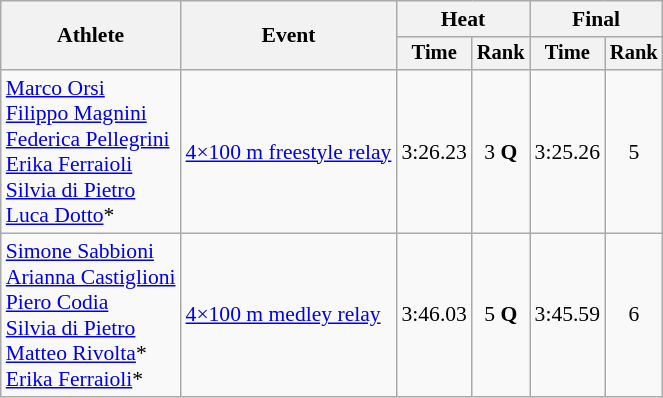<table class=wikitable style="font-size:90%">
<tr>
<th rowspan="2">Athlete</th>
<th rowspan="2">Event</th>
<th colspan="2">Heat</th>
<th colspan="2">Final</th>
</tr>
<tr style="font-size:95%">
<th>Time</th>
<th>Rank</th>
<th>Time</th>
<th>Rank</th>
</tr>
<tr align=center>
<td align=left><a href='#'>Marco Orsi</a><br><a href='#'>Filippo Magnini</a><br><a href='#'>Federica Pellegrini</a><br><a href='#'>Erika Ferraioli</a><br><a href='#'>Silvia di Pietro</a><br><a href='#'>Luca Dotto</a>*</td>
<td align=left><a href='#'>4×100 m freestyle relay</a></td>
<td>3:26.23</td>
<td>3 <strong>Q</strong></td>
<td>3:25.26</td>
<td>5</td>
</tr>
<tr align=center>
<td align=left><a href='#'>Simone Sabbioni</a><br><a href='#'>Arianna Castiglioni</a><br><a href='#'>Piero Codia</a><br><a href='#'>Silvia di Pietro</a><br><a href='#'>Matteo Rivolta</a>*<br><a href='#'>Erika Ferraioli</a>*</td>
<td align=left><a href='#'>4×100 m medley relay</a></td>
<td>3:46.03</td>
<td>5 <strong>Q</strong></td>
<td>3:45.59</td>
<td>6</td>
</tr>
</table>
